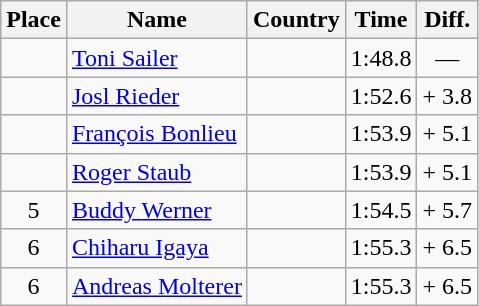<table class="wikitable" style="text-align:center">
<tr>
<th>Place</th>
<th>Name</th>
<th>Country</th>
<th>Time</th>
<th>Diff.</th>
</tr>
<tr>
<td></td>
<td align="left"><a href='#'>Toni Sailer</a></td>
<td align=left></td>
<td>1:48.8</td>
<td>—</td>
</tr>
<tr ->
<td></td>
<td align="left"><a href='#'>Josl Rieder</a></td>
<td align=left></td>
<td>1:52.6</td>
<td>+ 3.8</td>
</tr>
<tr>
<td></td>
<td align="left"><a href='#'>François Bonlieu</a></td>
<td align=left></td>
<td>1:53.9</td>
<td>+ 5.1</td>
</tr>
<tr>
<td></td>
<td align="left"><a href='#'>Roger Staub</a></td>
<td align=left></td>
<td>1:53.9</td>
<td>+ 5.1</td>
</tr>
<tr>
<td>5</td>
<td align="left"><a href='#'>Buddy Werner</a></td>
<td align=left></td>
<td>1:54.5</td>
<td>+ 5.7</td>
</tr>
<tr>
<td>6</td>
<td align="left"><a href='#'>Chiharu Igaya</a></td>
<td align=left></td>
<td>1:55.3</td>
<td>+ 6.5</td>
</tr>
<tr>
<td>6</td>
<td align="left"><a href='#'>Andreas Molterer</a></td>
<td align=left></td>
<td>1:55.3</td>
<td>+ 6.5</td>
</tr>
</table>
